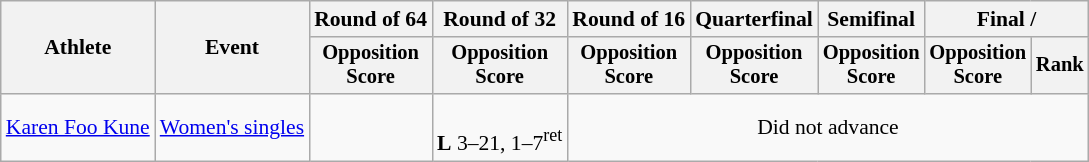<table class=wikitable style="font-size:90%">
<tr>
<th rowspan="2">Athlete</th>
<th rowspan="2">Event</th>
<th>Round of 64</th>
<th>Round of 32</th>
<th>Round of 16</th>
<th>Quarterfinal</th>
<th>Semifinal</th>
<th colspan=2>Final / </th>
</tr>
<tr style="font-size:95%">
<th>Opposition<br>Score</th>
<th>Opposition<br>Score</th>
<th>Opposition<br>Score</th>
<th>Opposition<br>Score</th>
<th>Opposition<br>Score</th>
<th>Opposition<br>Score</th>
<th>Rank</th>
</tr>
<tr align=center>
<td align=left><a href='#'>Karen Foo Kune</a></td>
<td align=left><a href='#'>Women's singles</a></td>
<td></td>
<td><br><strong>L</strong> 3–21, 1–7<sup>ret</sup></td>
<td colspan=5>Did not advance</td>
</tr>
</table>
